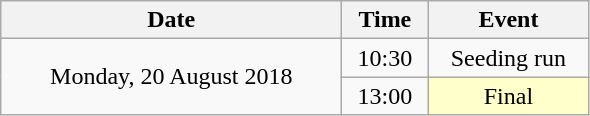<table class = "wikitable" style="text-align:center;">
<tr>
<th width=220>Date</th>
<th width=50>Time</th>
<th width=100>Event</th>
</tr>
<tr>
<td rowspan=2>Monday, 20 August 2018</td>
<td>10:30</td>
<td>Seeding run</td>
</tr>
<tr>
<td>13:00</td>
<td bgcolor=ffffcc>Final</td>
</tr>
</table>
